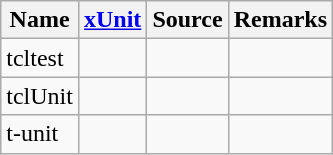<table class="wikitable sortable">
<tr>
<th>Name</th>
<th><a href='#'>xUnit</a></th>
<th>Source</th>
<th>Remarks</th>
</tr>
<tr>
<td>tcltest</td>
<td></td>
<td></td>
<td></td>
</tr>
<tr>
<td>tclUnit</td>
<td></td>
<td></td>
<td></td>
</tr>
<tr>
<td>t-unit</td>
<td></td>
<td></td>
<td></td>
</tr>
</table>
